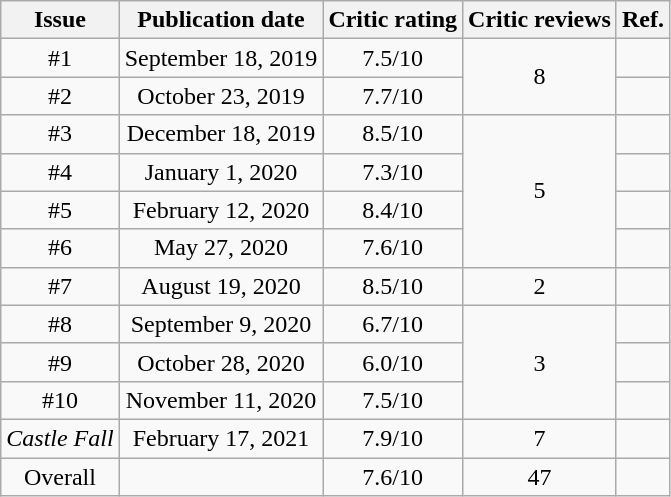<table class="wikitable" style="text-align: center;">
<tr>
<th>Issue</th>
<th>Publication date</th>
<th>Critic rating</th>
<th>Critic reviews</th>
<th>Ref.</th>
</tr>
<tr>
<td>#1</td>
<td>September 18, 2019</td>
<td>7.5/10</td>
<td rowspan="2">8</td>
<td></td>
</tr>
<tr>
<td>#2</td>
<td>October 23, 2019</td>
<td>7.7/10</td>
<td></td>
</tr>
<tr>
<td>#3</td>
<td>December 18, 2019</td>
<td>8.5/10</td>
<td rowspan="4">5</td>
<td></td>
</tr>
<tr>
<td>#4</td>
<td>January 1, 2020</td>
<td>7.3/10</td>
<td></td>
</tr>
<tr>
<td>#5</td>
<td>February 12, 2020</td>
<td>8.4/10</td>
<td></td>
</tr>
<tr>
<td>#6</td>
<td>May 27, 2020</td>
<td>7.6/10</td>
<td></td>
</tr>
<tr>
<td>#7</td>
<td>August 19, 2020</td>
<td>8.5/10</td>
<td>2</td>
<td></td>
</tr>
<tr>
<td>#8</td>
<td>September 9, 2020</td>
<td>6.7/10</td>
<td rowspan="3">3</td>
<td></td>
</tr>
<tr>
<td>#9</td>
<td>October 28, 2020</td>
<td>6.0/10</td>
<td></td>
</tr>
<tr>
<td>#10</td>
<td>November 11, 2020</td>
<td>7.5/10</td>
<td></td>
</tr>
<tr>
<td><em>Castle Fall</em></td>
<td>February 17, 2021</td>
<td>7.9/10</td>
<td>7</td>
<td></td>
</tr>
<tr>
<td>Overall</td>
<td></td>
<td>7.6/10</td>
<td>47</td>
<td></td>
</tr>
</table>
